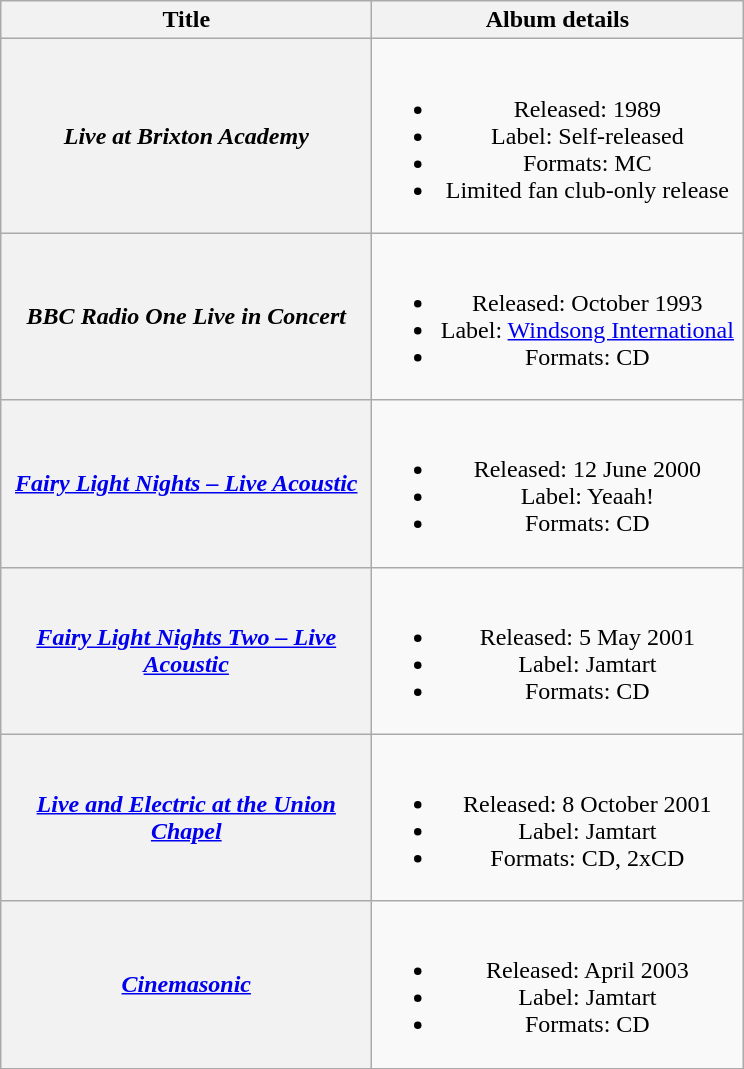<table class="wikitable plainrowheaders" style="text-align:center;">
<tr>
<th scope="col" style="width:15em;">Title</th>
<th scope="col" style="width:15em;">Album details</th>
</tr>
<tr>
<th scope="row"><em>Live at Brixton Academy</em></th>
<td><br><ul><li>Released: 1989</li><li>Label: Self-released</li><li>Formats: MC</li><li>Limited fan club-only release</li></ul></td>
</tr>
<tr>
<th scope="row"><em>BBC Radio One Live in Concert</em></th>
<td><br><ul><li>Released: October 1993</li><li>Label: <a href='#'>Windsong International</a></li><li>Formats: CD</li></ul></td>
</tr>
<tr>
<th scope="row"><em><a href='#'>Fairy Light Nights – Live Acoustic</a></em> </th>
<td><br><ul><li>Released: 12 June 2000</li><li>Label: Yeaah!</li><li>Formats: CD</li></ul></td>
</tr>
<tr>
<th scope="row"><em><a href='#'>Fairy Light Nights Two – Live Acoustic</a></em></th>
<td><br><ul><li>Released: 5 May 2001</li><li>Label: Jamtart</li><li>Formats: CD</li></ul></td>
</tr>
<tr>
<th scope="row"><em><a href='#'>Live and Electric at the Union Chapel</a></em></th>
<td><br><ul><li>Released: 8 October 2001</li><li>Label: Jamtart</li><li>Formats: CD, 2xCD</li></ul></td>
</tr>
<tr>
<th scope="row"><em><a href='#'>Cinemasonic</a></em></th>
<td><br><ul><li>Released: April 2003</li><li>Label: Jamtart</li><li>Formats: CD</li></ul></td>
</tr>
</table>
